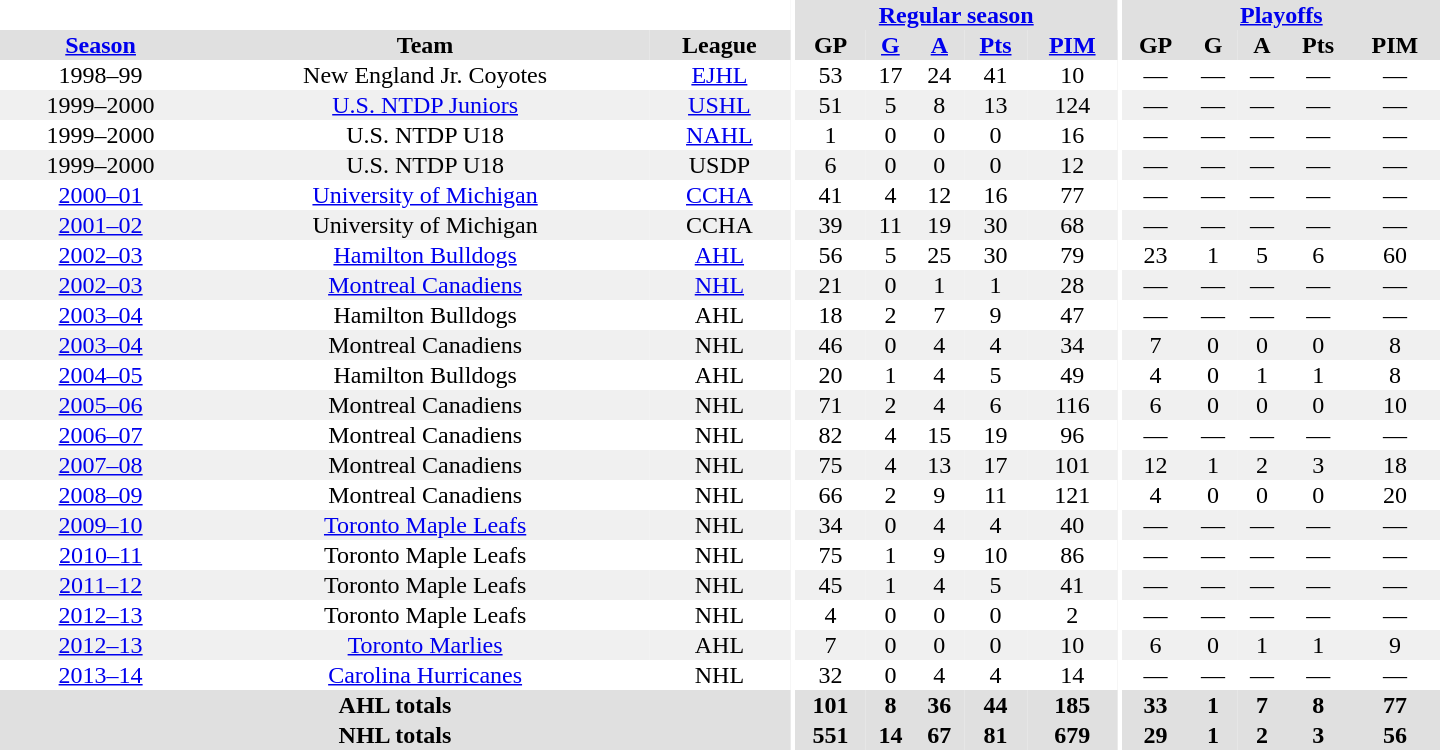<table border="0" cellpadding="1" cellspacing="0" style="text-align:center; width:60em">
<tr bgcolor="#e0e0e0">
<th colspan="3"  bgcolor="#ffffff"></th>
<th rowspan="99" bgcolor="#ffffff"></th>
<th colspan="5"><a href='#'>Regular season</a></th>
<th rowspan="99" bgcolor="#ffffff"></th>
<th colspan="5"><a href='#'>Playoffs</a></th>
</tr>
<tr bgcolor="#e0e0e0">
<th><a href='#'>Season</a></th>
<th>Team</th>
<th>League</th>
<th>GP</th>
<th><a href='#'>G</a></th>
<th><a href='#'>A</a></th>
<th><a href='#'>Pts</a></th>
<th><a href='#'>PIM</a></th>
<th>GP</th>
<th>G</th>
<th>A</th>
<th>Pts</th>
<th>PIM</th>
</tr>
<tr>
<td>1998–99</td>
<td>New England Jr. Coyotes</td>
<td><a href='#'>EJHL</a></td>
<td>53</td>
<td>17</td>
<td>24</td>
<td>41</td>
<td>10</td>
<td>—</td>
<td>—</td>
<td>—</td>
<td>—</td>
<td>—</td>
</tr>
<tr bgcolor="#f0f0f0">
<td>1999–2000</td>
<td><a href='#'>U.S. NTDP Juniors</a></td>
<td><a href='#'>USHL</a></td>
<td>51</td>
<td>5</td>
<td>8</td>
<td>13</td>
<td>124</td>
<td>—</td>
<td>—</td>
<td>—</td>
<td>—</td>
<td>—</td>
</tr>
<tr>
<td>1999–2000</td>
<td>U.S. NTDP U18</td>
<td><a href='#'>NAHL</a></td>
<td>1</td>
<td>0</td>
<td>0</td>
<td>0</td>
<td>16</td>
<td>—</td>
<td>—</td>
<td>—</td>
<td>—</td>
<td>—</td>
</tr>
<tr bgcolor="#f0f0f0">
<td>1999–2000</td>
<td>U.S. NTDP U18</td>
<td>USDP</td>
<td>6</td>
<td>0</td>
<td>0</td>
<td>0</td>
<td>12</td>
<td>—</td>
<td>—</td>
<td>—</td>
<td>—</td>
<td>—</td>
</tr>
<tr>
<td><a href='#'>2000–01</a></td>
<td><a href='#'>University of Michigan</a></td>
<td><a href='#'>CCHA</a></td>
<td>41</td>
<td>4</td>
<td>12</td>
<td>16</td>
<td>77</td>
<td>—</td>
<td>—</td>
<td>—</td>
<td>—</td>
<td>—</td>
</tr>
<tr bgcolor="#f0f0f0">
<td><a href='#'>2001–02</a></td>
<td>University of Michigan</td>
<td>CCHA</td>
<td>39</td>
<td>11</td>
<td>19</td>
<td>30</td>
<td>68</td>
<td>—</td>
<td>—</td>
<td>—</td>
<td>—</td>
<td>—</td>
</tr>
<tr>
<td><a href='#'>2002–03</a></td>
<td><a href='#'>Hamilton Bulldogs</a></td>
<td><a href='#'>AHL</a></td>
<td>56</td>
<td>5</td>
<td>25</td>
<td>30</td>
<td>79</td>
<td>23</td>
<td>1</td>
<td>5</td>
<td>6</td>
<td>60</td>
</tr>
<tr bgcolor="#f0f0f0">
<td><a href='#'>2002–03</a></td>
<td><a href='#'>Montreal Canadiens</a></td>
<td><a href='#'>NHL</a></td>
<td>21</td>
<td>0</td>
<td>1</td>
<td>1</td>
<td>28</td>
<td>—</td>
<td>—</td>
<td>—</td>
<td>—</td>
<td>—</td>
</tr>
<tr>
<td><a href='#'>2003–04</a></td>
<td>Hamilton Bulldogs</td>
<td>AHL</td>
<td>18</td>
<td>2</td>
<td>7</td>
<td>9</td>
<td>47</td>
<td>—</td>
<td>—</td>
<td>—</td>
<td>—</td>
<td>—</td>
</tr>
<tr bgcolor="#f0f0f0">
<td><a href='#'>2003–04</a></td>
<td>Montreal Canadiens</td>
<td>NHL</td>
<td>46</td>
<td>0</td>
<td>4</td>
<td>4</td>
<td>34</td>
<td>7</td>
<td>0</td>
<td>0</td>
<td>0</td>
<td>8</td>
</tr>
<tr>
<td><a href='#'>2004–05</a></td>
<td>Hamilton Bulldogs</td>
<td>AHL</td>
<td>20</td>
<td>1</td>
<td>4</td>
<td>5</td>
<td>49</td>
<td>4</td>
<td>0</td>
<td>1</td>
<td>1</td>
<td>8</td>
</tr>
<tr bgcolor="#f0f0f0">
<td><a href='#'>2005–06</a></td>
<td>Montreal Canadiens</td>
<td>NHL</td>
<td>71</td>
<td>2</td>
<td>4</td>
<td>6</td>
<td>116</td>
<td>6</td>
<td>0</td>
<td>0</td>
<td>0</td>
<td>10</td>
</tr>
<tr>
<td><a href='#'>2006–07</a></td>
<td>Montreal Canadiens</td>
<td>NHL</td>
<td>82</td>
<td>4</td>
<td>15</td>
<td>19</td>
<td>96</td>
<td>—</td>
<td>—</td>
<td>—</td>
<td>—</td>
<td>—</td>
</tr>
<tr bgcolor="#f0f0f0">
<td><a href='#'>2007–08</a></td>
<td>Montreal Canadiens</td>
<td>NHL</td>
<td>75</td>
<td>4</td>
<td>13</td>
<td>17</td>
<td>101</td>
<td>12</td>
<td>1</td>
<td>2</td>
<td>3</td>
<td>18</td>
</tr>
<tr>
<td><a href='#'>2008–09</a></td>
<td>Montreal Canadiens</td>
<td>NHL</td>
<td>66</td>
<td>2</td>
<td>9</td>
<td>11</td>
<td>121</td>
<td>4</td>
<td>0</td>
<td>0</td>
<td>0</td>
<td>20</td>
</tr>
<tr bgcolor="#f0f0f0">
<td><a href='#'>2009–10</a></td>
<td><a href='#'>Toronto Maple Leafs</a></td>
<td>NHL</td>
<td>34</td>
<td>0</td>
<td>4</td>
<td>4</td>
<td>40</td>
<td>—</td>
<td>—</td>
<td>—</td>
<td>—</td>
<td>—</td>
</tr>
<tr>
<td><a href='#'>2010–11</a></td>
<td>Toronto Maple Leafs</td>
<td>NHL</td>
<td>75</td>
<td>1</td>
<td>9</td>
<td>10</td>
<td>86</td>
<td>—</td>
<td>—</td>
<td>—</td>
<td>—</td>
<td>—</td>
</tr>
<tr bgcolor="#f0f0f0">
<td><a href='#'>2011–12</a></td>
<td>Toronto Maple Leafs</td>
<td>NHL</td>
<td>45</td>
<td>1</td>
<td>4</td>
<td>5</td>
<td>41</td>
<td>—</td>
<td>—</td>
<td>—</td>
<td>—</td>
<td>—</td>
</tr>
<tr>
<td><a href='#'>2012–13</a></td>
<td>Toronto Maple Leafs</td>
<td>NHL</td>
<td>4</td>
<td>0</td>
<td>0</td>
<td>0</td>
<td>2</td>
<td>—</td>
<td>—</td>
<td>—</td>
<td>—</td>
<td>—</td>
</tr>
<tr bgcolor="#f0f0f0">
<td><a href='#'>2012–13</a></td>
<td><a href='#'>Toronto Marlies</a></td>
<td>AHL</td>
<td>7</td>
<td>0</td>
<td>0</td>
<td>0</td>
<td>10</td>
<td>6</td>
<td>0</td>
<td>1</td>
<td>1</td>
<td>9</td>
</tr>
<tr>
<td><a href='#'>2013–14</a></td>
<td><a href='#'>Carolina Hurricanes</a></td>
<td>NHL</td>
<td>32</td>
<td>0</td>
<td>4</td>
<td>4</td>
<td>14</td>
<td>—</td>
<td>—</td>
<td>—</td>
<td>—</td>
<td>—</td>
</tr>
<tr bgcolor="#e0e0e0">
<th colspan="3">AHL totals</th>
<th>101</th>
<th>8</th>
<th>36</th>
<th>44</th>
<th>185</th>
<th>33</th>
<th>1</th>
<th>7</th>
<th>8</th>
<th>77</th>
</tr>
<tr bgcolor="#e0e0e0">
<th colspan="3">NHL totals</th>
<th>551</th>
<th>14</th>
<th>67</th>
<th>81</th>
<th>679</th>
<th>29</th>
<th>1</th>
<th>2</th>
<th>3</th>
<th>56</th>
</tr>
</table>
